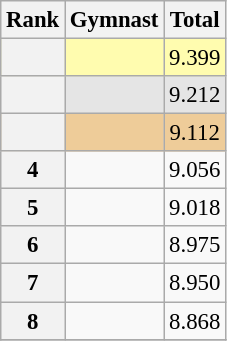<table class="wikitable sortable" style="text-align:center; font-size:95%">
<tr>
<th scope=col>Rank</th>
<th scope=col>Gymnast</th>
<th scope=col>Total</th>
</tr>
<tr bgcolor=fffcaf>
<th scope=row style="text-align:center"></th>
<td align=left></td>
<td>9.399</td>
</tr>
<tr bgcolor=e5e5e5>
<th scope=row style="text-align:center"></th>
<td align=left></td>
<td>9.212</td>
</tr>
<tr bgcolor=eecc99>
<th scope=row style="text-align:center"></th>
<td align=left></td>
<td>9.112</td>
</tr>
<tr>
<th scope=row style="text-align:center">4</th>
<td align=left></td>
<td>9.056</td>
</tr>
<tr>
<th scope=row style="text-align:center">5</th>
<td align=left></td>
<td>9.018</td>
</tr>
<tr>
<th scope=row style="text-align:center">6</th>
<td align=left></td>
<td>8.975</td>
</tr>
<tr>
<th scope=row style="text-align:center">7</th>
<td align=left></td>
<td>8.950</td>
</tr>
<tr>
<th scope=row style="text-align:center">8</th>
<td align=left></td>
<td>8.868</td>
</tr>
<tr>
</tr>
</table>
